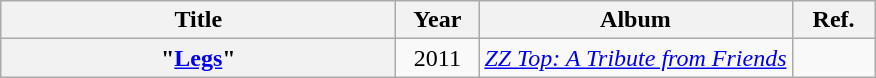<table class="wikitable plainrowheaders" style="text-align:center;">
<tr>
<th scope="col" style="width:16em;">Title</th>
<th scope="col" style="width:3em;">Year</th>
<th scope="col">Album</th>
<th scope="col" style="width:3em;">Ref.</th>
</tr>
<tr>
<th scope="row">"<a href='#'>Legs</a>"</th>
<td>2011</td>
<td><em><a href='#'>ZZ Top: A Tribute from Friends</a></em></td>
<td></td>
</tr>
</table>
